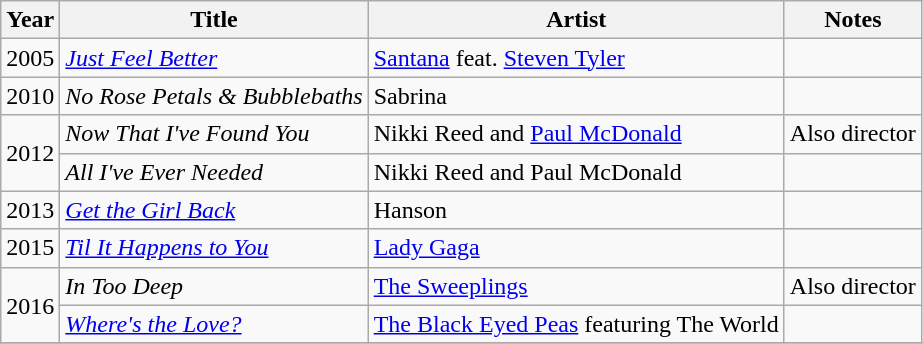<table class="wikitable">
<tr>
<th>Year</th>
<th>Title</th>
<th>Artist</th>
<th>Notes</th>
</tr>
<tr>
<td>2005</td>
<td><em><a href='#'>Just Feel Better</a></em></td>
<td><a href='#'>Santana</a> feat. <a href='#'>Steven Tyler</a></td>
<td></td>
</tr>
<tr>
<td>2010</td>
<td><em>No Rose Petals & Bubblebaths</em></td>
<td>Sabrina</td>
<td></td>
</tr>
<tr>
<td rowspan="2">2012</td>
<td><em>Now That I've Found You</em></td>
<td>Nikki Reed and <a href='#'>Paul McDonald</a></td>
<td>Also director</td>
</tr>
<tr>
<td><em>All I've Ever Needed</em></td>
<td>Nikki Reed and Paul McDonald</td>
<td></td>
</tr>
<tr>
<td>2013</td>
<td><em><a href='#'>Get the Girl Back</a></em></td>
<td>Hanson</td>
<td></td>
</tr>
<tr>
<td>2015</td>
<td><em><a href='#'>Til It Happens to You</a></em></td>
<td><a href='#'>Lady Gaga</a></td>
<td></td>
</tr>
<tr>
<td rowspan="2">2016</td>
<td><em>In Too Deep</em></td>
<td><a href='#'>The Sweeplings</a></td>
<td>Also director</td>
</tr>
<tr>
<td><a href='#'><em>Where's the Love?</em></a></td>
<td><a href='#'>The Black Eyed Peas</a> featuring The World</td>
<td></td>
</tr>
<tr>
</tr>
</table>
